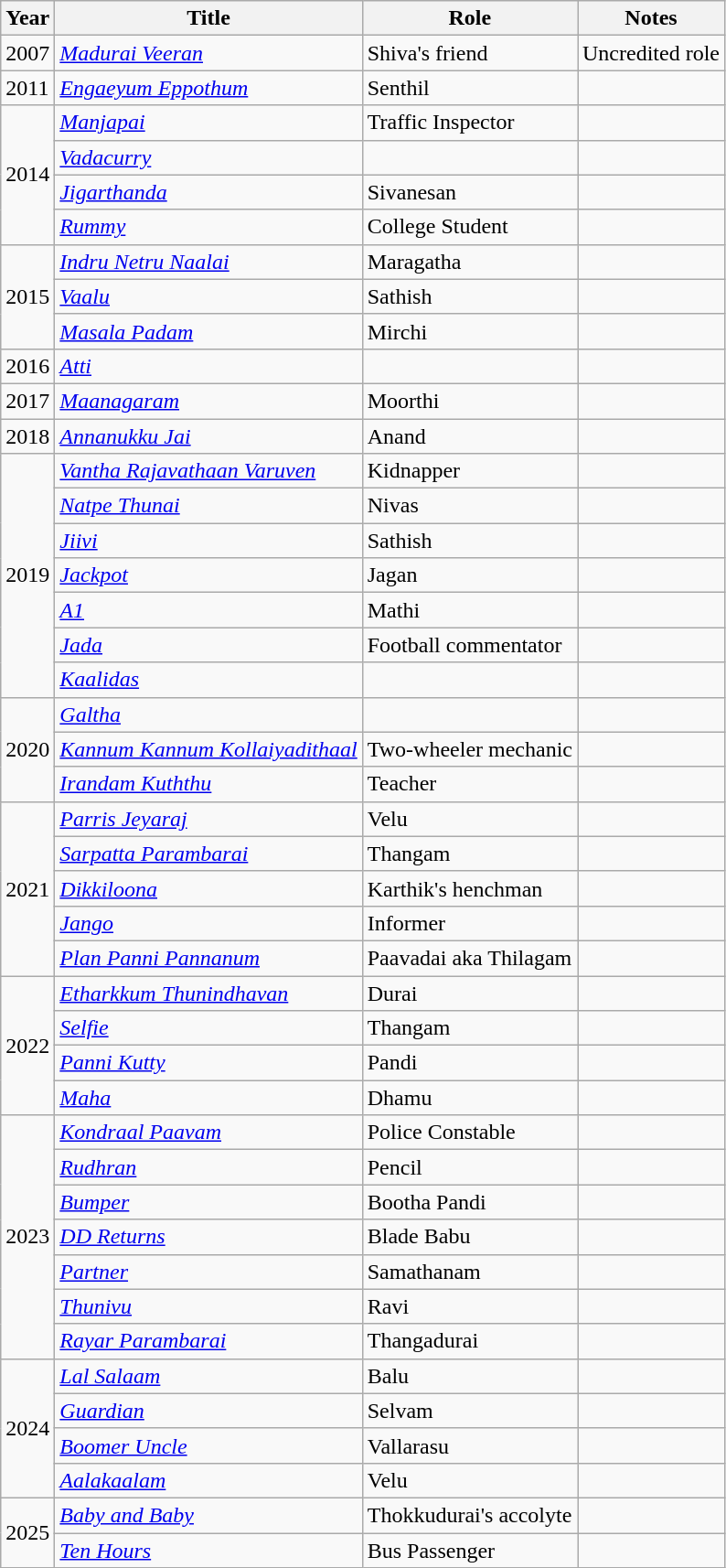<table class="wikitable sortable">
<tr>
<th>Year</th>
<th>Title</th>
<th>Role</th>
<th>Notes</th>
</tr>
<tr>
<td>2007</td>
<td><em><a href='#'>Madurai Veeran</a></em></td>
<td>Shiva's friend</td>
<td>Uncredited role</td>
</tr>
<tr>
<td>2011</td>
<td><em><a href='#'>Engaeyum Eppothum</a></em></td>
<td>Senthil</td>
<td></td>
</tr>
<tr>
<td rowspan="4">2014</td>
<td><em><a href='#'>Manjapai</a></em></td>
<td>Traffic Inspector</td>
<td></td>
</tr>
<tr>
<td><em><a href='#'>Vadacurry</a></em></td>
<td></td>
<td></td>
</tr>
<tr>
<td><em><a href='#'>Jigarthanda</a></em></td>
<td>Sivanesan</td>
<td></td>
</tr>
<tr>
<td><em><a href='#'>Rummy</a></em></td>
<td>College Student</td>
<td></td>
</tr>
<tr>
<td rowspan="3">2015</td>
<td><em><a href='#'>Indru Netru Naalai</a></em></td>
<td>Maragatha</td>
<td></td>
</tr>
<tr>
<td><em><a href='#'>Vaalu</a></em></td>
<td>Sathish</td>
<td></td>
</tr>
<tr>
<td><em><a href='#'>Masala Padam</a></em></td>
<td>Mirchi</td>
<td></td>
</tr>
<tr>
<td>2016</td>
<td><em><a href='#'>Atti</a></em></td>
<td></td>
<td></td>
</tr>
<tr>
<td>2017</td>
<td><em><a href='#'>Maanagaram</a></em></td>
<td>Moorthi</td>
<td></td>
</tr>
<tr>
<td>2018</td>
<td><em><a href='#'>Annanukku Jai</a></em></td>
<td>Anand</td>
<td></td>
</tr>
<tr>
<td rowspan="7">2019</td>
<td><em><a href='#'>Vantha Rajavathaan Varuven</a></em></td>
<td>Kidnapper</td>
<td></td>
</tr>
<tr>
<td><em><a href='#'>Natpe Thunai</a></em></td>
<td>Nivas</td>
<td></td>
</tr>
<tr>
<td><em><a href='#'>Jiivi</a></em></td>
<td>Sathish</td>
<td></td>
</tr>
<tr>
<td><em><a href='#'>Jackpot</a></em></td>
<td>Jagan</td>
<td></td>
</tr>
<tr>
<td><em><a href='#'>A1</a></em></td>
<td>Mathi</td>
<td></td>
</tr>
<tr>
<td><em><a href='#'>Jada</a></em></td>
<td>Football commentator</td>
<td></td>
</tr>
<tr>
<td><em><a href='#'>Kaalidas</a></em></td>
<td></td>
<td></td>
</tr>
<tr>
<td rowspan="3">2020</td>
<td><em><a href='#'>Galtha</a></em></td>
<td></td>
<td></td>
</tr>
<tr>
<td><em><a href='#'>Kannum Kannum Kollaiyadithaal</a></em></td>
<td>Two-wheeler mechanic</td>
<td></td>
</tr>
<tr>
<td><em><a href='#'>Irandam Kuththu</a></em></td>
<td>Teacher</td>
<td></td>
</tr>
<tr>
<td rowspan="5">2021</td>
<td><em><a href='#'>Parris Jeyaraj</a></em></td>
<td>Velu</td>
<td></td>
</tr>
<tr>
<td><em><a href='#'>Sarpatta Parambarai</a></em></td>
<td>Thangam</td>
<td></td>
</tr>
<tr>
<td><em><a href='#'>Dikkiloona</a></em></td>
<td>Karthik's henchman</td>
<td></td>
</tr>
<tr>
<td><em><a href='#'>Jango</a></em></td>
<td>Informer</td>
<td></td>
</tr>
<tr>
<td><em><a href='#'>Plan Panni Pannanum</a></em></td>
<td>Paavadai aka Thilagam</td>
<td></td>
</tr>
<tr>
<td rowspan="4">2022</td>
<td><em><a href='#'>Etharkkum Thunindhavan</a></em></td>
<td>Durai</td>
<td></td>
</tr>
<tr>
<td><em><a href='#'>Selfie</a></em></td>
<td>Thangam</td>
<td></td>
</tr>
<tr>
<td><em><a href='#'>Panni Kutty</a></em></td>
<td>Pandi</td>
<td></td>
</tr>
<tr>
<td><em><a href='#'>Maha</a></em></td>
<td>Dhamu</td>
<td></td>
</tr>
<tr>
<td rowspan="7">2023</td>
<td><em><a href='#'>Kondraal Paavam</a></em></td>
<td>Police Constable</td>
<td></td>
</tr>
<tr>
<td><em><a href='#'>Rudhran</a></em></td>
<td>Pencil</td>
<td></td>
</tr>
<tr>
<td><em><a href='#'>Bumper</a></em></td>
<td>Bootha Pandi</td>
<td></td>
</tr>
<tr>
<td><em><a href='#'>DD Returns</a></em></td>
<td>Blade Babu</td>
<td></td>
</tr>
<tr>
<td><em><a href='#'>Partner</a></em></td>
<td>Samathanam</td>
<td></td>
</tr>
<tr>
<td><em><a href='#'>Thunivu</a></em></td>
<td>Ravi</td>
<td></td>
</tr>
<tr>
<td><em><a href='#'>Rayar Parambarai</a></em></td>
<td>Thangadurai</td>
<td></td>
</tr>
<tr>
<td rowspan="4">2024</td>
<td><em><a href='#'>Lal Salaam</a></em></td>
<td>Balu</td>
<td></td>
</tr>
<tr>
<td><em><a href='#'>Guardian</a></em></td>
<td>Selvam</td>
<td></td>
</tr>
<tr>
<td><em><a href='#'>Boomer Uncle</a></em></td>
<td>Vallarasu</td>
<td></td>
</tr>
<tr>
<td><em><a href='#'>Aalakaalam</a></em></td>
<td>Velu</td>
<td></td>
</tr>
<tr>
<td rowspan="2">2025</td>
<td><em><a href='#'>Baby and Baby</a></em></td>
<td>Thokkudurai's accolyte</td>
<td></td>
</tr>
<tr>
<td><em><a href='#'>Ten Hours</a></em></td>
<td>Bus Passenger</td>
<td></td>
</tr>
</table>
